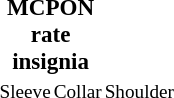<table width="100px" border="0" cellpadding="0" class="toccolours" style="font-size: 80%; float:right;">
<tr>
<td colspan="2" style="text-align:center;"><big><strong>MCPON rate insignia</strong></big></td>
</tr>
<tr>
<td></td>
<td></td>
<td></td>
</tr>
<tr align="center">
<td>Sleeve</td>
<td>Collar</td>
<td>Shoulder</td>
</tr>
</table>
